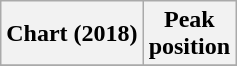<table class="wikitable plainrowheaders" style="text-align:center">
<tr>
<th>Chart (2018)</th>
<th>Peak<br>position</th>
</tr>
<tr>
</tr>
</table>
